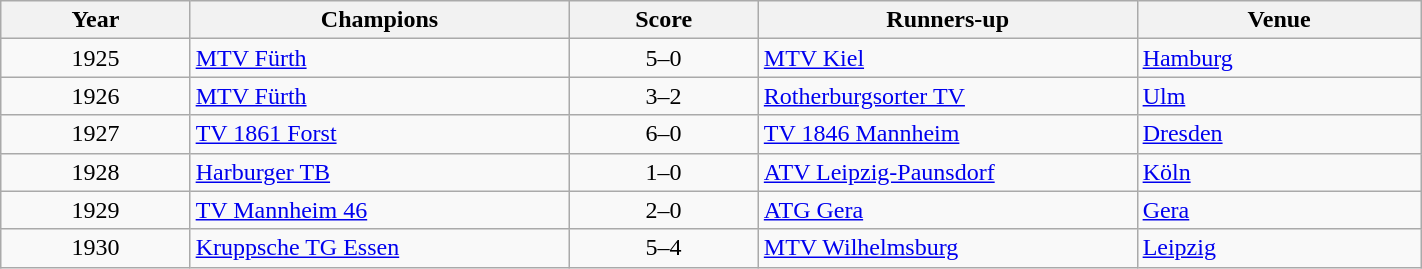<table class="sortable wikitable" width=75%>
<tr>
<th style="width:10%;">Year</th>
<th style="width:20%;">Champions</th>
<th style="width:10%;">Score</th>
<th style="width:20%;">Runners-up</th>
<th style="width:15%;">Venue</th>
</tr>
<tr>
<td align=center>1925</td>
<td><a href='#'>MTV Fürth</a></td>
<td align=center>5–0</td>
<td><a href='#'>MTV Kiel</a></td>
<td><a href='#'>Hamburg</a></td>
</tr>
<tr>
<td align=center>1926</td>
<td><a href='#'>MTV Fürth</a></td>
<td align=center>3–2</td>
<td><a href='#'>Rotherburgsorter TV</a></td>
<td><a href='#'>Ulm</a></td>
</tr>
<tr>
<td align=center>1927</td>
<td><a href='#'>TV 1861 Forst</a></td>
<td align=center>6–0</td>
<td><a href='#'>TV 1846 Mannheim</a></td>
<td><a href='#'>Dresden</a></td>
</tr>
<tr>
<td align=center>1928</td>
<td><a href='#'>Harburger TB</a></td>
<td align=center>1–0</td>
<td><a href='#'>ATV Leipzig-Paunsdorf</a></td>
<td><a href='#'>Köln</a></td>
</tr>
<tr>
<td align=center>1929</td>
<td><a href='#'>TV Mannheim 46</a></td>
<td align=center>2–0</td>
<td><a href='#'>ATG Gera</a></td>
<td><a href='#'>Gera</a></td>
</tr>
<tr>
<td align=center>1930</td>
<td><a href='#'>Kruppsche TG Essen</a></td>
<td align=center>5–4</td>
<td><a href='#'>MTV Wilhelmsburg</a></td>
<td><a href='#'>Leipzig</a></td>
</tr>
</table>
